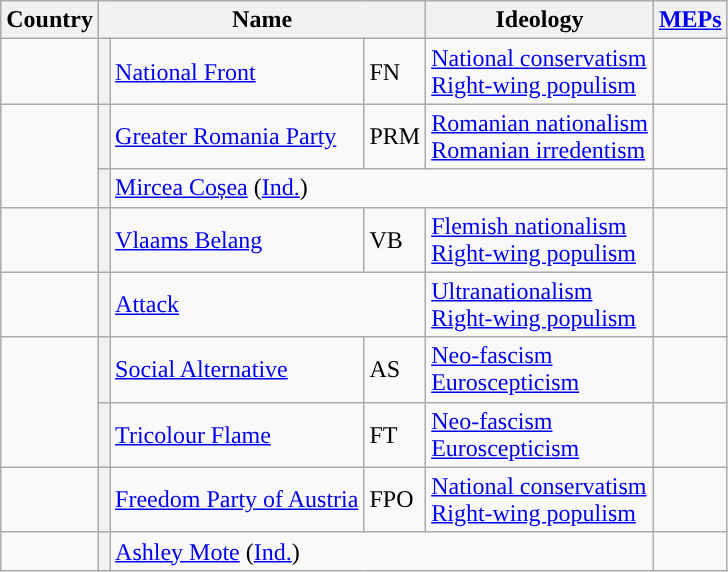<table class="wikitable">
<tr>
<th>Country</th>
<th colspan="3">Name</th>
<th>Ideology</th>
<th><a href='#'>MEPs</a></th>
</tr>
<tr>
<td></td>
<th style="background:"></th>
<td><a href='#'>National Front</a></td>
<td>FN</td>
<td><a href='#'>National conservatism</a><br><a href='#'>Right-wing populism</a></td>
<td></td>
</tr>
<tr>
<td rowspan="2"></td>
<th style="background:"></th>
<td><a href='#'>Greater Romania Party</a></td>
<td>PRM</td>
<td><a href='#'>Romanian nationalism</a><br><a href='#'>Romanian irredentism</a></td>
<td></td>
</tr>
<tr>
<th style="background:"></th>
<td colspan="3"><a href='#'>Mircea Coșea</a> (<a href='#'>Ind.</a>)</td>
<td></td>
</tr>
<tr>
<td></td>
<th style="background:"></th>
<td><a href='#'>Vlaams Belang</a></td>
<td>VB</td>
<td><a href='#'>Flemish nationalism</a><br><a href='#'>Right-wing populism</a></td>
<td></td>
</tr>
<tr>
<td></td>
<th style="background:"></th>
<td colspan="2"><a href='#'>Attack</a></td>
<td><a href='#'>Ultranationalism</a><br><a href='#'>Right-wing populism</a></td>
<td></td>
</tr>
<tr>
<td rowspan="2"></td>
<th style="background:"></th>
<td><a href='#'>Social Alternative</a></td>
<td>AS</td>
<td><a href='#'>Neo-fascism</a><br><a href='#'>Euroscepticism</a></td>
<td></td>
</tr>
<tr>
<th style="background:"></th>
<td><a href='#'>Tricolour Flame</a></td>
<td>FT</td>
<td><a href='#'>Neo-fascism</a><br><a href='#'>Euroscepticism</a></td>
<td></td>
</tr>
<tr>
<td></td>
<th style="background:"></th>
<td><a href='#'>Freedom Party of Austria</a></td>
<td>FPO</td>
<td><a href='#'>National conservatism</a><br><a href='#'>Right-wing populism</a></td>
<td></td>
</tr>
<tr>
<td></td>
<th style="background:"></th>
<td colspan="3"><a href='#'>Ashley Mote</a> (<a href='#'>Ind.</a>)</td>
<td></td>
</tr>
</table>
